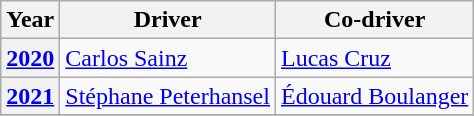<table class="wikitable" style="font-size:100%;">
<tr>
<th>Year</th>
<th>Driver</th>
<th>Co-driver</th>
</tr>
<tr>
<th><a href='#'>2020</a></th>
<td> <a href='#'>Carlos Sainz</a></td>
<td> <a href='#'>Lucas Cruz</a></td>
</tr>
<tr>
<th><a href='#'>2021</a></th>
<td> <a href='#'>Stéphane Peterhansel</a></td>
<td> <a href='#'>Édouard Boulanger</a></td>
</tr>
<tr>
</tr>
</table>
